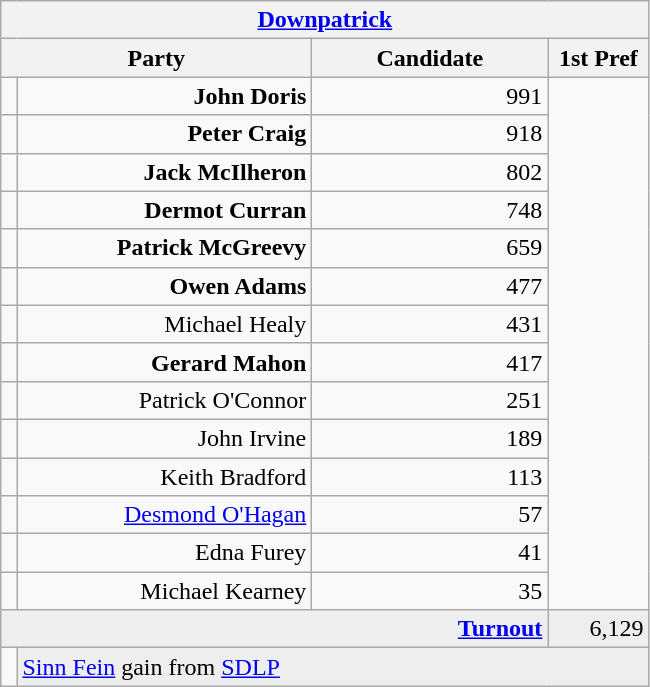<table class="wikitable">
<tr>
<th colspan="4" align="center"><a href='#'>Downpatrick</a></th>
</tr>
<tr>
<th colspan="2" align="center" width=200>Party</th>
<th width=150>Candidate</th>
<th width=60>1st Pref</th>
</tr>
<tr>
<td></td>
<td align="right"><strong>John Doris</strong></td>
<td align="right">991</td>
</tr>
<tr>
<td></td>
<td align="right"><strong>Peter Craig</strong></td>
<td align="right">918</td>
</tr>
<tr>
<td></td>
<td align="right"><strong>Jack McIlheron</strong></td>
<td align="right">802</td>
</tr>
<tr>
<td></td>
<td align="right"><strong>Dermot Curran</strong></td>
<td align="right">748</td>
</tr>
<tr>
<td></td>
<td align="right"><strong>Patrick McGreevy</strong></td>
<td align="right">659</td>
</tr>
<tr>
<td></td>
<td align="right"><strong>Owen Adams</strong></td>
<td align="right">477</td>
</tr>
<tr>
<td></td>
<td align="right">Michael Healy</td>
<td align="right">431</td>
</tr>
<tr>
<td></td>
<td align="right"><strong>Gerard Mahon</strong></td>
<td align="right">417</td>
</tr>
<tr>
<td></td>
<td align="right">Patrick O'Connor</td>
<td align="right">251</td>
</tr>
<tr>
<td></td>
<td align="right">John Irvine</td>
<td align="right">189</td>
</tr>
<tr>
<td></td>
<td align="right">Keith Bradford</td>
<td align="right">113</td>
</tr>
<tr>
<td></td>
<td align="right"><a href='#'>Desmond O'Hagan</a></td>
<td align="right">57</td>
</tr>
<tr>
<td></td>
<td align="right">Edna Furey</td>
<td align="right">41</td>
</tr>
<tr>
<td></td>
<td align="right">Michael Kearney</td>
<td align="right">35</td>
</tr>
<tr bgcolor="EEEEEE">
<td colspan=3 align="right"><strong><a href='#'>Turnout</a></strong></td>
<td align="right">6,129</td>
</tr>
<tr>
<td bgcolor=></td>
<td colspan=3 bgcolor="EEEEEE"><a href='#'>Sinn Fein</a> gain from <a href='#'>SDLP</a></td>
</tr>
</table>
